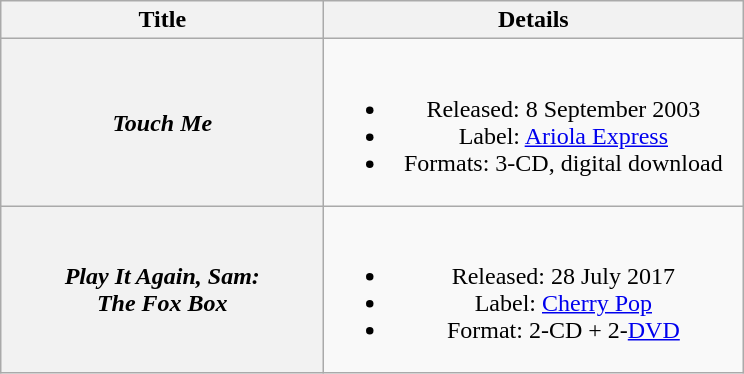<table class="wikitable plainrowheaders" style="text-align:center">
<tr>
<th scope="col" style="width:13em;">Title</th>
<th scope="col" style="width:17em;">Details</th>
</tr>
<tr>
<th scope="row"><em>Touch Me</em></th>
<td><br><ul><li>Released: 8 September 2003</li><li>Label: <a href='#'>Ariola Express</a></li><li>Formats: 3-CD, digital download</li></ul></td>
</tr>
<tr>
<th scope="row"><em>Play It Again, Sam:<br>The Fox Box</em></th>
<td><br><ul><li>Released: 28 July 2017</li><li>Label: <a href='#'>Cherry Pop</a></li><li>Format: 2-CD + 2-<a href='#'>DVD</a></li></ul></td>
</tr>
</table>
